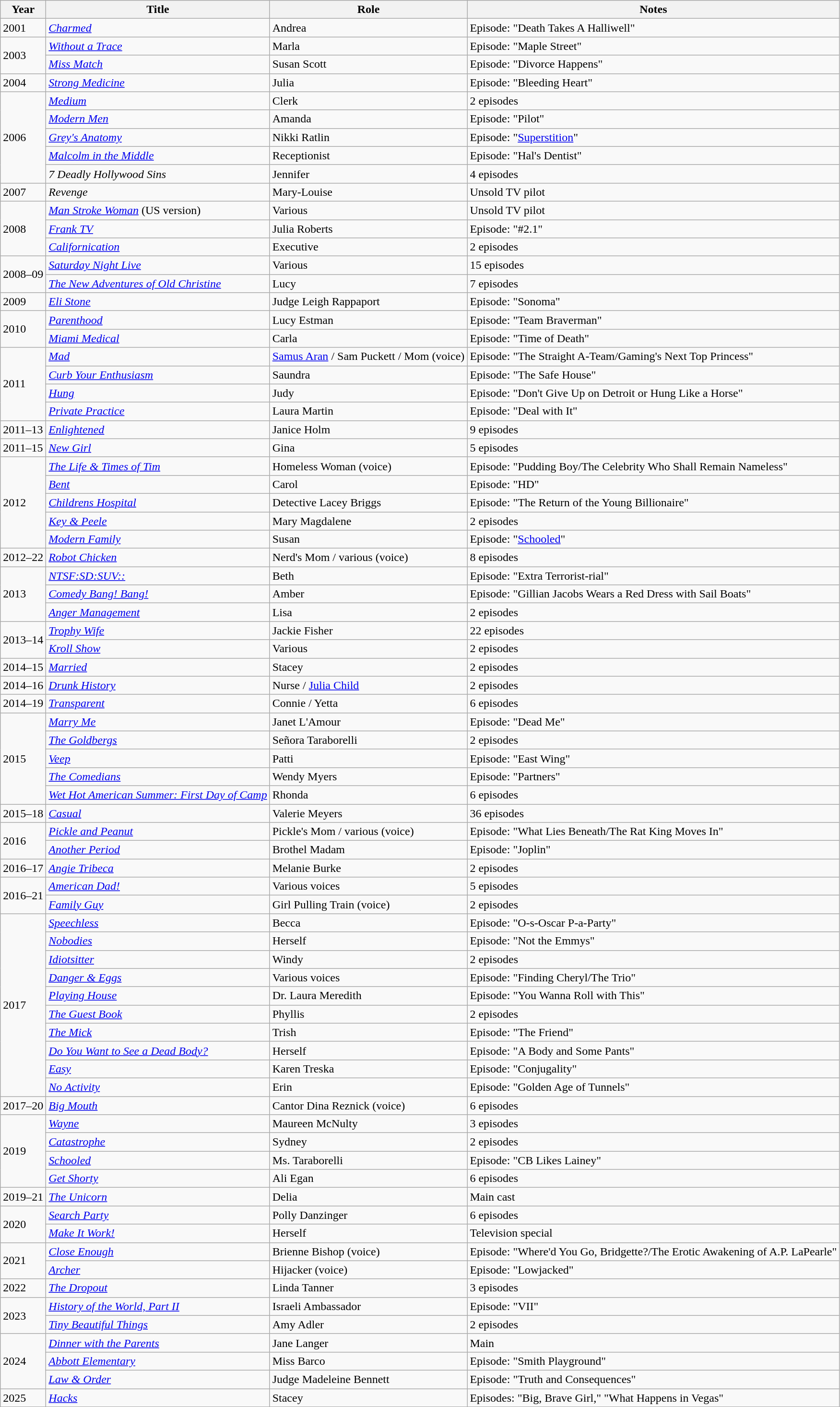<table class="wikitable">
<tr>
<th>Year</th>
<th>Title</th>
<th>Role</th>
<th>Notes</th>
</tr>
<tr>
<td>2001</td>
<td><em><a href='#'>Charmed</a></em></td>
<td>Andrea</td>
<td>Episode: "Death Takes A Halliwell"</td>
</tr>
<tr>
<td rowspan="2">2003</td>
<td><em><a href='#'>Without a Trace</a></em></td>
<td>Marla</td>
<td>Episode: "Maple Street"</td>
</tr>
<tr>
<td><em><a href='#'>Miss Match</a></em></td>
<td>Susan Scott</td>
<td>Episode: "Divorce Happens"</td>
</tr>
<tr>
<td>2004</td>
<td><em><a href='#'>Strong Medicine</a></em></td>
<td>Julia</td>
<td>Episode: "Bleeding Heart"</td>
</tr>
<tr>
<td rowspan="5">2006</td>
<td><em><a href='#'>Medium</a></em></td>
<td>Clerk</td>
<td>2 episodes</td>
</tr>
<tr>
<td><em><a href='#'>Modern Men</a></em></td>
<td>Amanda</td>
<td>Episode: "Pilot"</td>
</tr>
<tr>
<td><em><a href='#'>Grey's Anatomy</a></em></td>
<td>Nikki Ratlin</td>
<td>Episode: "<a href='#'>Superstition</a>"</td>
</tr>
<tr>
<td><em><a href='#'>Malcolm in the Middle</a></em></td>
<td>Receptionist</td>
<td>Episode: "Hal's Dentist"</td>
</tr>
<tr>
<td><em>7 Deadly Hollywood Sins</em></td>
<td>Jennifer</td>
<td>4 episodes</td>
</tr>
<tr>
<td>2007</td>
<td><em>Revenge</em></td>
<td>Mary-Louise</td>
<td>Unsold TV pilot</td>
</tr>
<tr>
<td rowspan="3">2008</td>
<td><em><a href='#'>Man Stroke Woman</a></em> (US version)</td>
<td>Various</td>
<td>Unsold TV pilot</td>
</tr>
<tr>
<td><em><a href='#'>Frank TV</a></em></td>
<td>Julia Roberts</td>
<td>Episode: "#2.1"</td>
</tr>
<tr>
<td><em><a href='#'>Californication</a></em></td>
<td>Executive</td>
<td>2 episodes</td>
</tr>
<tr>
<td rowspan="2">2008–09</td>
<td><em><a href='#'>Saturday Night Live</a></em></td>
<td>Various</td>
<td>15 episodes</td>
</tr>
<tr>
<td><em><a href='#'>The New Adventures of Old Christine</a></em></td>
<td>Lucy</td>
<td>7 episodes</td>
</tr>
<tr>
<td>2009</td>
<td><em><a href='#'>Eli Stone</a></em></td>
<td>Judge Leigh Rappaport</td>
<td>Episode: "Sonoma"</td>
</tr>
<tr>
<td rowspan="2">2010</td>
<td><em><a href='#'>Parenthood</a></em></td>
<td>Lucy Estman</td>
<td>Episode: "Team Braverman"</td>
</tr>
<tr>
<td><em><a href='#'>Miami Medical</a></em></td>
<td>Carla</td>
<td>Episode: "Time of Death"</td>
</tr>
<tr>
<td rowspan="4">2011</td>
<td><em><a href='#'>Mad</a></em></td>
<td><a href='#'>Samus Aran</a> / Sam Puckett / Mom (voice)</td>
<td>Episode: "The Straight A-Team/Gaming's Next Top Princess"</td>
</tr>
<tr>
<td><em><a href='#'>Curb Your Enthusiasm</a></em></td>
<td>Saundra</td>
<td>Episode: "The Safe House"</td>
</tr>
<tr>
<td><em><a href='#'>Hung</a></em></td>
<td>Judy</td>
<td>Episode: "Don't Give Up on Detroit or Hung Like a Horse"</td>
</tr>
<tr>
<td><em><a href='#'>Private Practice</a></em></td>
<td>Laura Martin</td>
<td>Episode: "Deal with It"</td>
</tr>
<tr>
<td>2011–13</td>
<td><em><a href='#'>Enlightened</a></em></td>
<td>Janice Holm</td>
<td>9 episodes</td>
</tr>
<tr>
<td>2011–15</td>
<td><em><a href='#'>New Girl</a></em></td>
<td>Gina</td>
<td>5 episodes</td>
</tr>
<tr>
<td rowspan="5">2012</td>
<td><em><a href='#'>The Life & Times of Tim</a></em></td>
<td>Homeless Woman (voice)</td>
<td>Episode: "Pudding Boy/The Celebrity Who Shall Remain Nameless"</td>
</tr>
<tr>
<td><em><a href='#'>Bent</a></em></td>
<td>Carol</td>
<td>Episode: "HD"</td>
</tr>
<tr>
<td><em><a href='#'>Childrens Hospital</a></em></td>
<td>Detective Lacey Briggs</td>
<td>Episode: "The Return of the Young Billionaire"</td>
</tr>
<tr>
<td><em><a href='#'>Key & Peele</a></em></td>
<td>Mary Magdalene</td>
<td>2 episodes</td>
</tr>
<tr>
<td><em><a href='#'>Modern Family</a></em></td>
<td>Susan</td>
<td>Episode: "<a href='#'>Schooled</a>"</td>
</tr>
<tr>
<td>2012–22</td>
<td><em><a href='#'>Robot Chicken</a></em></td>
<td>Nerd's Mom / various (voice)</td>
<td>8 episodes</td>
</tr>
<tr>
<td rowspan="3">2013</td>
<td><em><a href='#'>NTSF:SD:SUV::</a></em></td>
<td>Beth</td>
<td>Episode: "Extra Terrorist-rial"</td>
</tr>
<tr>
<td><em><a href='#'>Comedy Bang! Bang!</a></em></td>
<td>Amber</td>
<td>Episode: "Gillian Jacobs Wears a Red Dress with Sail Boats"</td>
</tr>
<tr>
<td><em><a href='#'>Anger Management</a></em></td>
<td>Lisa</td>
<td>2 episodes</td>
</tr>
<tr>
<td rowspan="2">2013–14</td>
<td><em><a href='#'>Trophy Wife</a></em></td>
<td>Jackie Fisher</td>
<td>22 episodes</td>
</tr>
<tr>
<td><em><a href='#'>Kroll Show</a></em></td>
<td>Various</td>
<td>2 episodes</td>
</tr>
<tr>
<td>2014–15</td>
<td><em><a href='#'>Married</a></em></td>
<td>Stacey</td>
<td>2 episodes</td>
</tr>
<tr>
<td>2014–16</td>
<td><em><a href='#'>Drunk History</a></em></td>
<td>Nurse / <a href='#'>Julia Child</a></td>
<td>2 episodes</td>
</tr>
<tr>
<td>2014–19</td>
<td><em><a href='#'>Transparent</a></em></td>
<td>Connie / Yetta</td>
<td>6 episodes</td>
</tr>
<tr>
<td rowspan="5">2015</td>
<td><em><a href='#'>Marry Me</a></em></td>
<td>Janet L'Amour</td>
<td>Episode: "Dead Me"</td>
</tr>
<tr>
<td><em><a href='#'>The Goldbergs</a></em></td>
<td>Señora Taraborelli</td>
<td>2 episodes</td>
</tr>
<tr>
<td><em><a href='#'>Veep</a></em></td>
<td>Patti</td>
<td>Episode: "East Wing"</td>
</tr>
<tr>
<td><em><a href='#'>The Comedians</a></em></td>
<td>Wendy Myers</td>
<td>Episode: "Partners"</td>
</tr>
<tr>
<td><em><a href='#'>Wet Hot American Summer: First Day of Camp</a></em></td>
<td>Rhonda</td>
<td>6 episodes</td>
</tr>
<tr>
<td>2015–18</td>
<td><em><a href='#'>Casual</a></em></td>
<td>Valerie Meyers</td>
<td>36 episodes</td>
</tr>
<tr>
<td rowspan="2">2016</td>
<td><em><a href='#'>Pickle and Peanut</a></em></td>
<td>Pickle's Mom / various (voice)</td>
<td>Episode: "What Lies Beneath/The Rat King Moves In"</td>
</tr>
<tr>
<td><em><a href='#'>Another Period</a></em></td>
<td>Brothel Madam</td>
<td>Episode: "Joplin"</td>
</tr>
<tr>
<td>2016–17</td>
<td><em><a href='#'>Angie Tribeca</a></em></td>
<td>Melanie Burke</td>
<td>2 episodes</td>
</tr>
<tr>
<td rowspan="2">2016–21</td>
<td><em><a href='#'>American Dad!</a></em></td>
<td>Various voices</td>
<td>5 episodes</td>
</tr>
<tr>
<td><em><a href='#'>Family Guy</a></em></td>
<td>Girl Pulling Train (voice)</td>
<td>2 episodes</td>
</tr>
<tr>
<td rowspan="10">2017</td>
<td><em><a href='#'>Speechless</a></em></td>
<td>Becca</td>
<td>Episode: "O-s-Oscar P-a-Party"</td>
</tr>
<tr>
<td><em><a href='#'>Nobodies</a></em></td>
<td>Herself</td>
<td>Episode: "Not the Emmys"</td>
</tr>
<tr>
<td><em><a href='#'>Idiotsitter</a></em></td>
<td>Windy</td>
<td>2 episodes</td>
</tr>
<tr>
<td><em><a href='#'>Danger & Eggs</a></em></td>
<td>Various voices</td>
<td>Episode: "Finding Cheryl/The Trio"</td>
</tr>
<tr>
<td><em><a href='#'>Playing House</a></em></td>
<td>Dr. Laura Meredith</td>
<td>Episode: "You Wanna Roll with This"</td>
</tr>
<tr>
<td><em><a href='#'>The Guest Book</a></em></td>
<td>Phyllis</td>
<td>2 episodes</td>
</tr>
<tr>
<td><em><a href='#'>The Mick</a></em></td>
<td>Trish</td>
<td>Episode: "The Friend"</td>
</tr>
<tr>
<td><em><a href='#'>Do You Want to See a Dead Body?</a></em></td>
<td>Herself</td>
<td>Episode: "A Body and Some Pants"</td>
</tr>
<tr>
<td><em><a href='#'>Easy</a></em></td>
<td>Karen Treska</td>
<td>Episode: "Conjugality"</td>
</tr>
<tr>
<td><em><a href='#'>No Activity</a></em></td>
<td>Erin</td>
<td>Episode: "Golden Age of Tunnels"</td>
</tr>
<tr>
<td>2017–20</td>
<td><em><a href='#'>Big Mouth</a></em></td>
<td>Cantor Dina Reznick (voice)</td>
<td>6 episodes</td>
</tr>
<tr>
<td rowspan="4">2019</td>
<td><em><a href='#'>Wayne</a></em></td>
<td>Maureen McNulty</td>
<td>3 episodes</td>
</tr>
<tr>
<td><em><a href='#'>Catastrophe</a></em></td>
<td>Sydney</td>
<td>2 episodes</td>
</tr>
<tr>
<td><em><a href='#'>Schooled</a></em></td>
<td>Ms. Taraborelli</td>
<td>Episode: "CB Likes Lainey"</td>
</tr>
<tr>
<td><em><a href='#'>Get Shorty</a></em></td>
<td>Ali Egan</td>
<td>6 episodes</td>
</tr>
<tr>
<td>2019–21</td>
<td><em><a href='#'>The Unicorn</a></em></td>
<td>Delia</td>
<td>Main cast</td>
</tr>
<tr>
<td rowspan="2">2020</td>
<td><em><a href='#'>Search Party</a></em></td>
<td>Polly Danzinger</td>
<td>6 episodes</td>
</tr>
<tr>
<td><em><a href='#'>Make It Work!</a></em></td>
<td>Herself</td>
<td>Television special</td>
</tr>
<tr>
<td rowspan="2">2021</td>
<td><em><a href='#'>Close Enough</a></em></td>
<td>Brienne Bishop (voice)</td>
<td>Episode: "Where'd You Go, Bridgette?/The Erotic Awakening of A.P. LaPearle"</td>
</tr>
<tr>
<td><em><a href='#'>Archer</a></em></td>
<td>Hijacker (voice)</td>
<td>Episode: "Lowjacked"</td>
</tr>
<tr>
<td>2022</td>
<td><em><a href='#'>The Dropout</a></em></td>
<td>Linda Tanner</td>
<td>3 episodes</td>
</tr>
<tr>
<td rowspan="2">2023</td>
<td><em><a href='#'>History of the World, Part II</a></em></td>
<td>Israeli Ambassador</td>
<td>Episode: "VII"</td>
</tr>
<tr>
<td><em><a href='#'>Tiny Beautiful Things</a></em></td>
<td>Amy Adler</td>
<td>2 episodes</td>
</tr>
<tr>
<td rowspan="3">2024</td>
<td><em><a href='#'>Dinner with the Parents</a></em></td>
<td>Jane Langer</td>
<td>Main</td>
</tr>
<tr>
<td><em><a href='#'>Abbott Elementary</a></em></td>
<td>Miss Barco</td>
<td>Episode: "Smith Playground"</td>
</tr>
<tr>
<td><em><a href='#'>Law & Order</a></em></td>
<td>Judge Madeleine Bennett</td>
<td>Episode: "Truth and Consequences"</td>
</tr>
<tr>
<td rowspan="1">2025</td>
<td><em><a href='#'>Hacks</a></em></td>
<td>Stacey</td>
<td>Episodes: "Big, Brave Girl," "What Happens in Vegas"</td>
</tr>
</table>
